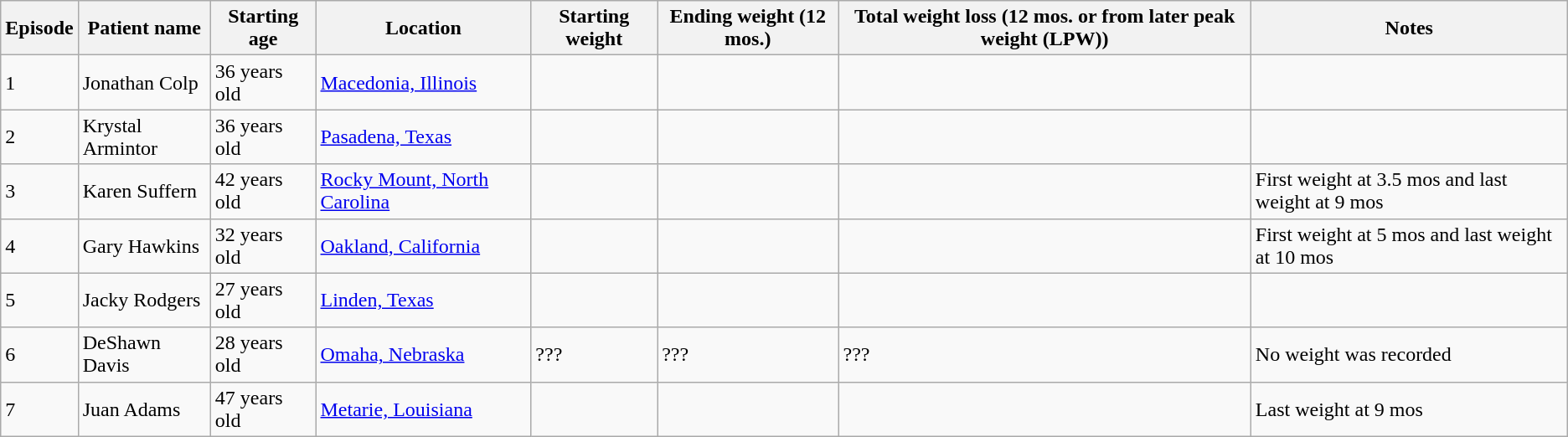<table class="wikitable sortable ">
<tr>
<th>Episode</th>
<th>Patient name</th>
<th>Starting age</th>
<th>Location</th>
<th>Starting weight</th>
<th>Ending weight (12 mos.)</th>
<th>Total weight loss (12 mos. or from later peak weight (LPW))</th>
<th>Notes</th>
</tr>
<tr>
<td>1</td>
<td>Jonathan Colp</td>
<td>36 years old</td>
<td><a href='#'>Macedonia, Illinois</a></td>
<td></td>
<td></td>
<td></td>
<td></td>
</tr>
<tr>
<td>2</td>
<td>Krystal Armintor</td>
<td>36 years old</td>
<td><a href='#'>Pasadena, Texas</a></td>
<td></td>
<td></td>
<td></td>
<td></td>
</tr>
<tr>
<td>3</td>
<td>Karen Suffern</td>
<td>42 years old</td>
<td><a href='#'>Rocky Mount, North Carolina</a></td>
<td></td>
<td></td>
<td></td>
<td>First weight at 3.5 mos and last weight at 9 mos</td>
</tr>
<tr>
<td>4</td>
<td>Gary Hawkins</td>
<td>32 years old</td>
<td><a href='#'>Oakland, California</a></td>
<td></td>
<td></td>
<td></td>
<td>First weight at 5 mos and last weight at 10 mos</td>
</tr>
<tr>
<td>5</td>
<td>Jacky Rodgers</td>
<td>27 years old</td>
<td><a href='#'>Linden, Texas</a></td>
<td></td>
<td></td>
<td></td>
<td></td>
</tr>
<tr>
<td>6</td>
<td>DeShawn Davis</td>
<td>28 years old</td>
<td><a href='#'>Omaha, Nebraska</a></td>
<td>???</td>
<td>???</td>
<td>???</td>
<td>No weight was recorded</td>
</tr>
<tr>
<td>7</td>
<td>Juan Adams</td>
<td>47 years old</td>
<td><a href='#'>Metarie, Louisiana</a></td>
<td></td>
<td></td>
<td></td>
<td>Last weight at 9 mos</td>
</tr>
</table>
